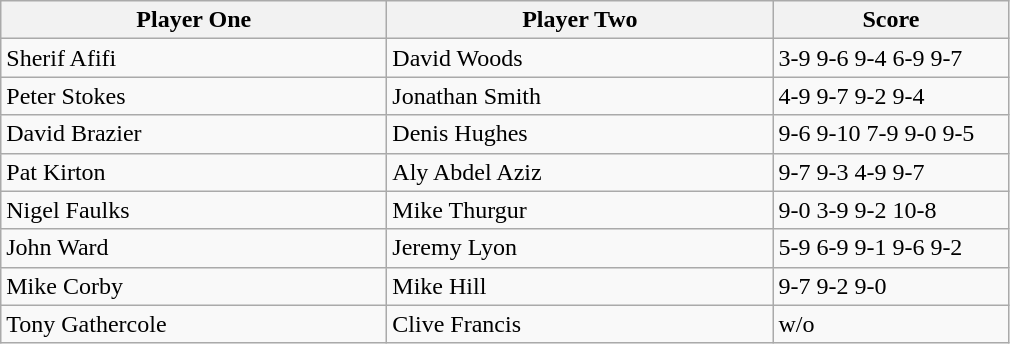<table class="wikitable">
<tr>
<th width=250>Player One</th>
<th width=250>Player Two</th>
<th width=150>Score</th>
</tr>
<tr>
<td> Sherif Afifi</td>
<td> David Woods</td>
<td>3-9 9-6 9-4 6-9 9-7</td>
</tr>
<tr>
<td> Peter Stokes</td>
<td> Jonathan Smith</td>
<td>4-9 9-7 9-2 9-4</td>
</tr>
<tr>
<td> David Brazier</td>
<td> Denis Hughes</td>
<td>9-6 9-10 7-9 9-0 9-5</td>
</tr>
<tr>
<td> Pat Kirton</td>
<td> Aly Abdel Aziz</td>
<td>9-7 9-3 4-9 9-7</td>
</tr>
<tr>
<td> Nigel Faulks</td>
<td> Mike Thurgur</td>
<td>9-0 3-9 9-2 10-8</td>
</tr>
<tr>
<td> John Ward</td>
<td> Jeremy Lyon</td>
<td>5-9 6-9 9-1 9-6 9-2</td>
</tr>
<tr>
<td> Mike Corby</td>
<td> Mike Hill</td>
<td>9-7 9-2 9-0</td>
</tr>
<tr>
<td> Tony Gathercole</td>
<td> Clive Francis</td>
<td>w/o</td>
</tr>
</table>
